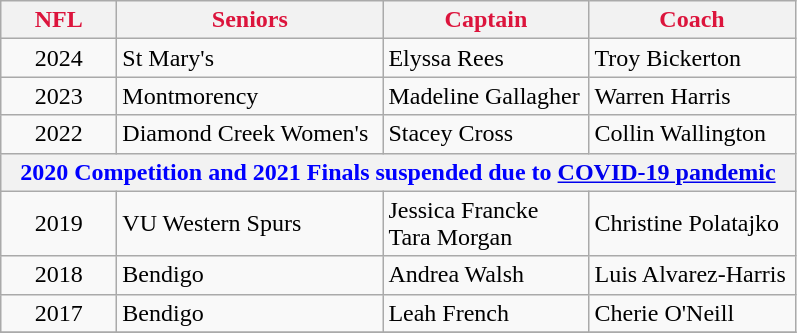<table class="wikitable">
<tr>
<th style="color:crimson; width:70px;">NFL</th>
<th style="color:crimson; width:170px;">Seniors</th>
<th style="color:crimson; width:130px;">Captain</th>
<th style="color:crimson; width:130px;">Coach</th>
</tr>
<tr>
<td style="text-align:center;">2024</td>
<td>St Mary's</td>
<td>Elyssa Rees</td>
<td>Troy Bickerton</td>
</tr>
<tr>
<td style="text-align:center;">2023</td>
<td>Montmorency</td>
<td>Madeline Gallagher</td>
<td>Warren Harris</td>
</tr>
<tr>
<td style="text-align:center;">2022</td>
<td>Diamond Creek Women's</td>
<td>Stacey Cross</td>
<td>Collin Wallington</td>
</tr>
<tr>
<th style="color:blue" colspan="4">2020 Competition and 2021 Finals suspended due to <a href='#'>COVID-19 pandemic</a></th>
</tr>
<tr>
<td style="text-align:center;">2019</td>
<td>VU Western Spurs</td>
<td>Jessica Francke<br>Tara Morgan</td>
<td>Christine Polatajko</td>
</tr>
<tr>
<td style="text-align:center;">2018</td>
<td>Bendigo</td>
<td>Andrea Walsh</td>
<td>Luis Alvarez-Harris</td>
</tr>
<tr>
<td style="text-align:center;">2017</td>
<td>Bendigo</td>
<td>Leah French</td>
<td>Cherie O'Neill</td>
</tr>
<tr>
</tr>
</table>
